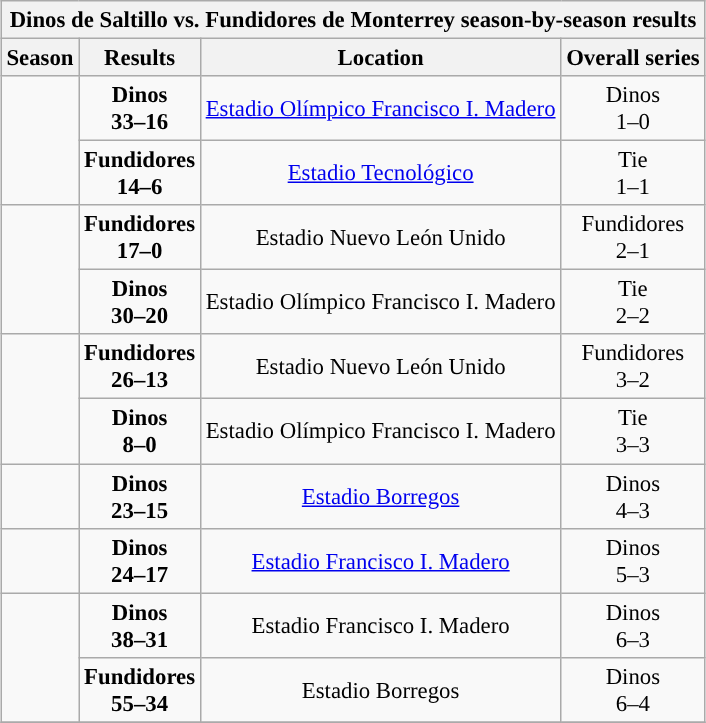<table class="wikitable mw-collapsible mw-collapsed" style="text-align:center; font-size:95%; margin:auto;">
<tr>
<th colspan="4">Dinos de Saltillo vs. Fundidores de Monterrey season-by-season results</th>
</tr>
<tr>
<th>Season</th>
<th>Results</th>
<th>Location</th>
<th>Overall series</th>
</tr>
<tr>
<td rowspan=2></td>
<td><strong>Dinos <br> 33–16</strong></td>
<td><a href='#'>Estadio Olímpico Francisco I. Madero</a></td>
<td>Dinos <br> 1–0</td>
</tr>
<tr>
<td><strong>Fundidores <br> 14–6</strong></td>
<td><a href='#'>Estadio Tecnológico</a></td>
<td>Tie <br> 1–1</td>
</tr>
<tr>
<td rowspan=2></td>
<td><strong>Fundidores <br> 17–0</strong></td>
<td>Estadio Nuevo León Unido</td>
<td>Fundidores <br> 2–1</td>
</tr>
<tr>
<td><strong>Dinos <br> 30–20</strong></td>
<td>Estadio Olímpico Francisco I. Madero</td>
<td>Tie <br> 2–2</td>
</tr>
<tr>
<td rowspan=2></td>
<td><strong>Fundidores <br> 26–13</strong></td>
<td>Estadio Nuevo León Unido</td>
<td>Fundidores <br> 3–2</td>
</tr>
<tr>
<td><strong>Dinos <br> 8–0</strong></td>
<td>Estadio Olímpico Francisco I. Madero</td>
<td>Tie <br> 3–3</td>
</tr>
<tr>
<td></td>
<td><strong>Dinos <br> 23–15</strong></td>
<td><a href='#'>Estadio Borregos</a></td>
<td>Dinos <br> 4–3</td>
</tr>
<tr>
<td></td>
<td><strong>Dinos <br> 24–17</strong></td>
<td><a href='#'>Estadio Francisco I. Madero</a></td>
<td>Dinos <br> 5–3</td>
</tr>
<tr>
<td rowspan=2></td>
<td><strong>Dinos <br> 38–31</strong></td>
<td>Estadio Francisco I. Madero</td>
<td>Dinos <br> 6–3</td>
</tr>
<tr>
<td><strong>Fundidores <br> 55–34</strong></td>
<td>Estadio Borregos</td>
<td>Dinos <br> 6–4</td>
</tr>
<tr>
</tr>
</table>
